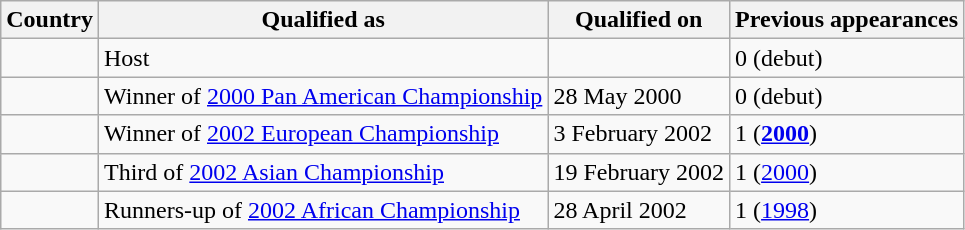<table class="wikitable sortable">
<tr>
<th>Country</th>
<th>Qualified as</th>
<th>Qualified on</th>
<th>Previous appearances</th>
</tr>
<tr>
<td></td>
<td>Host</td>
<td></td>
<td>0 (debut)</td>
</tr>
<tr>
<td></td>
<td>Winner of <a href='#'>2000 Pan American Championship</a></td>
<td>28 May 2000</td>
<td>0 (debut)</td>
</tr>
<tr>
<td></td>
<td>Winner of <a href='#'>2002 European Championship</a></td>
<td>3 February 2002</td>
<td>1 (<strong><a href='#'>2000</a></strong>)</td>
</tr>
<tr>
<td></td>
<td>Third of <a href='#'>2002 Asian Championship</a></td>
<td>19 February 2002</td>
<td>1 (<a href='#'>2000</a>)</td>
</tr>
<tr>
<td></td>
<td>Runners-up of <a href='#'>2002 African Championship</a></td>
<td>28 April 2002</td>
<td>1 (<a href='#'>1998</a>)</td>
</tr>
</table>
